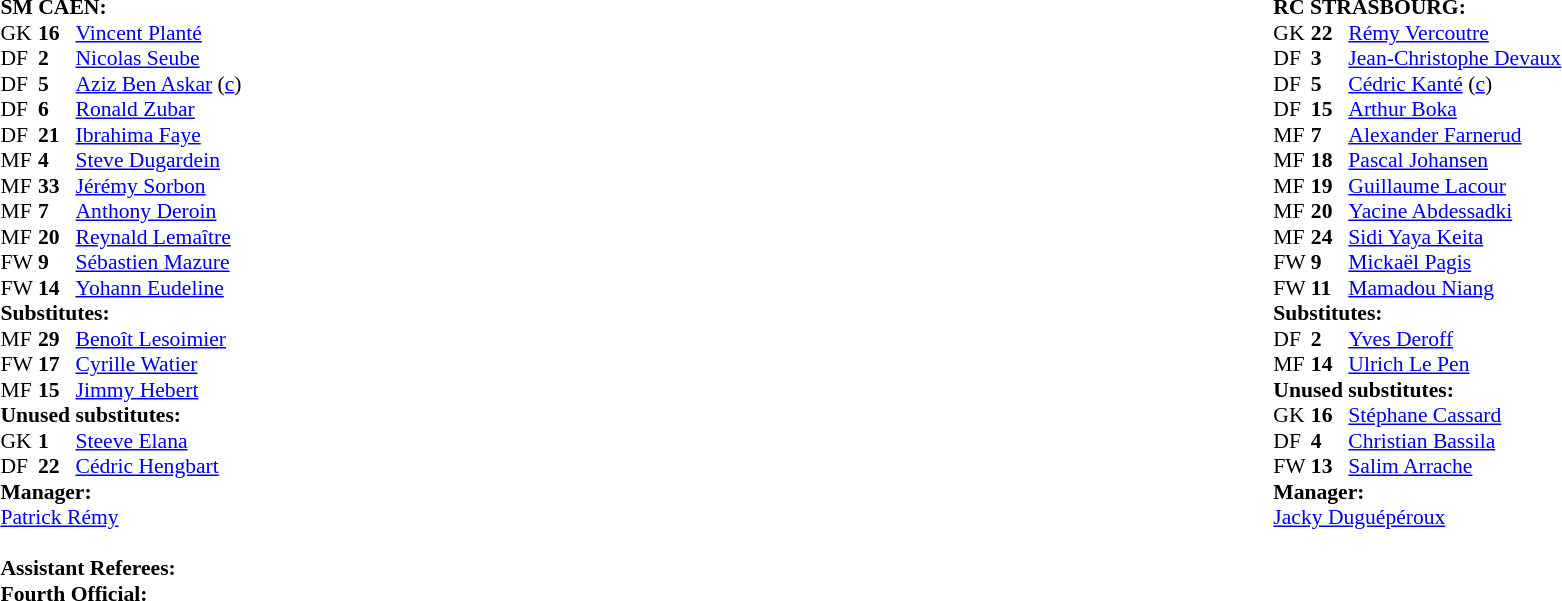<table width=100%>
<tr>
<td valign="top" width="50%"><br><table style=font-size:90% cellspacing=0 cellpadding=0>
<tr>
<td colspan=4><strong>SM CAEN:</strong></td>
</tr>
<tr>
<th width=25></th>
<th width=25></th>
</tr>
<tr>
<td>GK</td>
<td><strong>16</strong></td>
<td> <a href='#'>Vincent Planté</a></td>
</tr>
<tr>
<td>DF</td>
<td><strong>2</strong></td>
<td> <a href='#'>Nicolas Seube</a></td>
</tr>
<tr>
<td>DF</td>
<td><strong>5</strong></td>
<td> <a href='#'>Aziz Ben Askar</a> (<a href='#'>c</a>)</td>
</tr>
<tr>
<td>DF</td>
<td><strong>6</strong></td>
<td> <a href='#'>Ronald Zubar</a></td>
<td></td>
<td></td>
</tr>
<tr>
<td>DF</td>
<td><strong>21</strong></td>
<td> <a href='#'>Ibrahima Faye</a></td>
</tr>
<tr>
<td>MF</td>
<td><strong>4</strong></td>
<td> <a href='#'>Steve Dugardein</a></td>
<td></td>
<td></td>
</tr>
<tr>
<td>MF</td>
<td><strong>33</strong></td>
<td> <a href='#'>Jérémy Sorbon</a></td>
</tr>
<tr>
<td>MF</td>
<td><strong>7</strong></td>
<td> <a href='#'>Anthony Deroin</a></td>
</tr>
<tr>
<td>MF</td>
<td><strong>20</strong></td>
<td> <a href='#'>Reynald Lemaître</a></td>
</tr>
<tr>
<td>FW</td>
<td><strong>9</strong></td>
<td> <a href='#'>Sébastien Mazure</a></td>
</tr>
<tr>
<td>FW</td>
<td><strong>14</strong></td>
<td> <a href='#'>Yohann Eudeline</a></td>
<td></td>
<td></td>
</tr>
<tr>
<td colspan=3><strong>Substitutes:</strong></td>
</tr>
<tr>
<td>MF</td>
<td><strong>29</strong></td>
<td> <a href='#'>Benoît Lesoimier</a></td>
<td></td>
<td></td>
</tr>
<tr>
<td>FW</td>
<td><strong>17</strong></td>
<td> <a href='#'>Cyrille Watier</a></td>
<td></td>
<td></td>
</tr>
<tr>
<td>MF</td>
<td><strong>15</strong></td>
<td> <a href='#'>Jimmy Hebert</a></td>
<td></td>
<td></td>
</tr>
<tr>
<td colspan=3><strong>Unused substitutes:</strong></td>
</tr>
<tr>
<td>GK</td>
<td><strong>1</strong></td>
<td> <a href='#'>Steeve Elana</a></td>
</tr>
<tr>
<td>DF</td>
<td><strong>22</strong></td>
<td> <a href='#'>Cédric Hengbart</a></td>
</tr>
<tr>
<td colspan=3><strong>Manager:</strong></td>
</tr>
<tr>
<td colspan=4> <a href='#'>Patrick Rémy</a><br><br><strong>Assistant Referees:</strong><br>
<strong>Fourth Official:</strong><br></td>
</tr>
</table>
</td>
<td valign="top" width="50%"><br><table style="font-size: 90%" cellspacing="0" cellpadding="0" align=center>
<tr>
<td colspan="4"><strong>RC STRASBOURG:</strong></td>
</tr>
<tr>
<th width=25></th>
<th width=25></th>
</tr>
<tr>
<td>GK</td>
<td><strong>22</strong></td>
<td> <a href='#'>Rémy Vercoutre</a></td>
</tr>
<tr>
<td>DF</td>
<td><strong>3</strong></td>
<td> <a href='#'>Jean-Christophe Devaux</a></td>
</tr>
<tr>
<td>DF</td>
<td><strong>5</strong></td>
<td> <a href='#'>Cédric Kanté</a> (<a href='#'>c</a>)</td>
</tr>
<tr>
<td>DF</td>
<td><strong>15</strong></td>
<td> <a href='#'>Arthur Boka</a></td>
<td></td>
<td></td>
</tr>
<tr>
<td>MF</td>
<td><strong>7</strong></td>
<td> <a href='#'>Alexander Farnerud</a></td>
</tr>
<tr>
<td>MF</td>
<td><strong>18</strong></td>
<td> <a href='#'>Pascal Johansen</a></td>
</tr>
<tr>
<td>MF</td>
<td><strong>19</strong></td>
<td> <a href='#'>Guillaume Lacour</a></td>
</tr>
<tr>
<td>MF</td>
<td><strong>20</strong></td>
<td> <a href='#'>Yacine Abdessadki</a></td>
<td></td>
<td></td>
</tr>
<tr>
<td>MF</td>
<td><strong>24</strong></td>
<td> <a href='#'>Sidi Yaya Keita</a></td>
</tr>
<tr>
<td>FW</td>
<td><strong>9</strong></td>
<td> <a href='#'>Mickaël Pagis</a></td>
</tr>
<tr>
<td>FW</td>
<td><strong>11</strong></td>
<td> <a href='#'>Mamadou Niang</a></td>
</tr>
<tr>
<td colspan=3><strong>Substitutes:</strong></td>
</tr>
<tr>
<td>DF</td>
<td><strong>2</strong></td>
<td> <a href='#'>Yves Deroff</a></td>
<td></td>
<td></td>
</tr>
<tr>
<td>MF</td>
<td><strong>14</strong></td>
<td> <a href='#'>Ulrich Le Pen</a></td>
<td></td>
<td></td>
</tr>
<tr>
<td colspan=3><strong>Unused substitutes:</strong></td>
</tr>
<tr>
<td>GK</td>
<td><strong>16</strong></td>
<td> <a href='#'>Stéphane Cassard</a></td>
</tr>
<tr>
<td>DF</td>
<td><strong>4</strong></td>
<td> <a href='#'>Christian Bassila</a></td>
</tr>
<tr>
<td>FW</td>
<td><strong>13</strong></td>
<td> <a href='#'>Salim Arrache</a></td>
</tr>
<tr>
<td colspan=3><strong>Manager:</strong></td>
</tr>
<tr>
<td colspan=4> <a href='#'>Jacky Duguépéroux</a></td>
</tr>
</table>
</td>
</tr>
</table>
